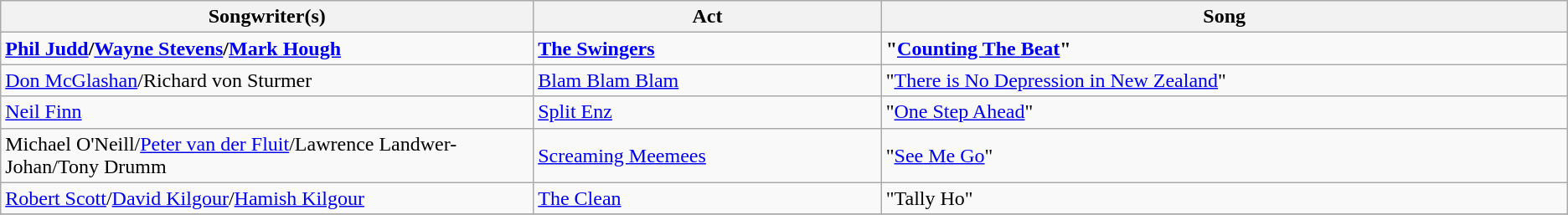<table class="wikitable">
<tr>
<th width="34%">Songwriter(s)</th>
<th>Act</th>
<th>Song</th>
</tr>
<tr>
<td><strong><a href='#'>Phil Judd</a>/<a href='#'>Wayne Stevens</a>/<a href='#'>Mark Hough</a></strong></td>
<td><strong><a href='#'>The Swingers</a></strong></td>
<td><strong>"<a href='#'>Counting The Beat</a>"</strong></td>
</tr>
<tr>
<td><a href='#'>Don McGlashan</a>/Richard von Sturmer</td>
<td><a href='#'>Blam Blam Blam</a></td>
<td>"<a href='#'>There is No Depression in New Zealand</a>"</td>
</tr>
<tr>
<td><a href='#'>Neil Finn</a></td>
<td><a href='#'>Split Enz</a></td>
<td>"<a href='#'>One Step Ahead</a>"</td>
</tr>
<tr>
<td>Michael O'Neill/<a href='#'>Peter van der Fluit</a>/Lawrence Landwer-Johan/Tony Drumm</td>
<td><a href='#'>Screaming Meemees</a></td>
<td>"<a href='#'>See Me Go</a>"</td>
</tr>
<tr>
<td><a href='#'>Robert Scott</a>/<a href='#'>David Kilgour</a>/<a href='#'>Hamish Kilgour</a></td>
<td><a href='#'>The Clean</a></td>
<td>"Tally Ho"</td>
</tr>
<tr>
</tr>
</table>
